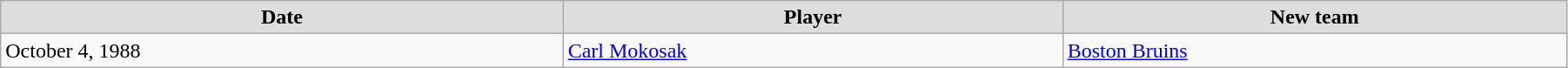<table class="wikitable" style="width:95%;">
<tr style="text-align:center; background:#ddd;">
<td><strong>Date</strong></td>
<td><strong>Player</strong></td>
<td><strong>New team</strong></td>
</tr>
<tr>
<td>October 4, 1988</td>
<td><a href='#'>Carl Mokosak</a></td>
<td><a href='#'>Boston Bruins</a></td>
</tr>
</table>
